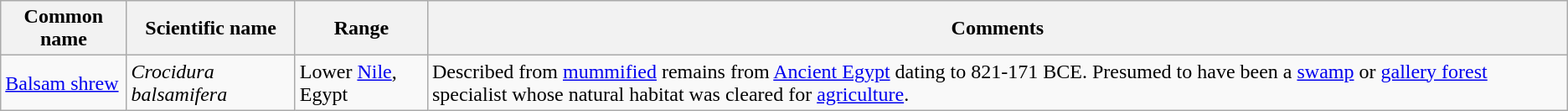<table class="wikitable">
<tr>
<th>Common name</th>
<th>Scientific name</th>
<th>Range</th>
<th class="unsortable">Comments</th>
</tr>
<tr>
<td><a href='#'>Balsam shrew</a></td>
<td><em>Crocidura balsamifera</em></td>
<td>Lower <a href='#'>Nile</a>, Egypt</td>
<td>Described from <a href='#'>mummified</a> remains from <a href='#'>Ancient Egypt</a> dating to 821-171 BCE. Presumed to have been a <a href='#'>swamp</a> or <a href='#'>gallery forest</a> specialist whose natural habitat was cleared for <a href='#'>agriculture</a>.</td>
</tr>
</table>
